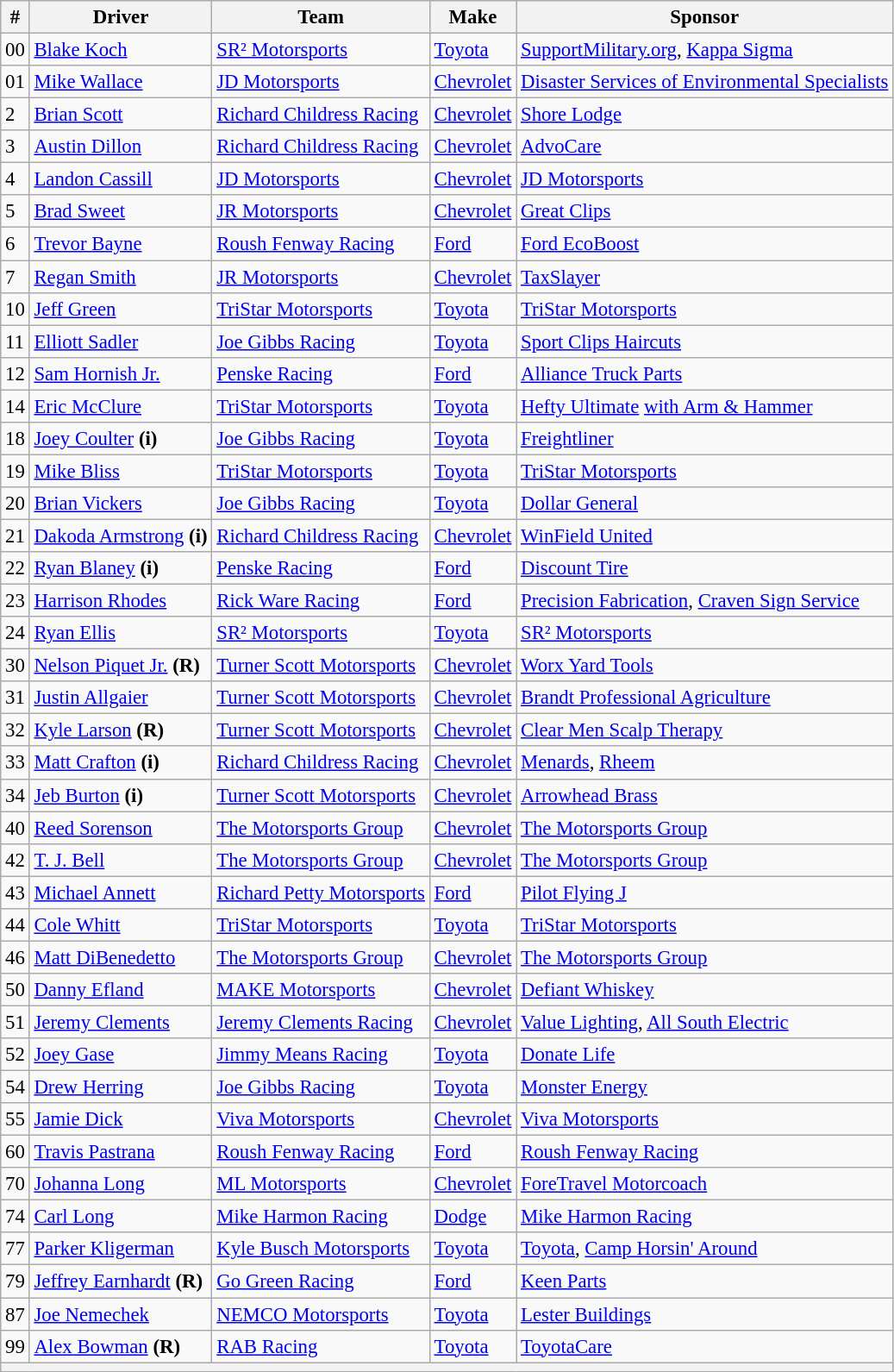<table class="wikitable" style="font-size:95%">
<tr>
<th>#</th>
<th>Driver</th>
<th>Team</th>
<th>Make</th>
<th>Sponsor</th>
</tr>
<tr>
<td>00</td>
<td><a href='#'>Blake Koch</a></td>
<td><a href='#'>SR² Motorsports</a></td>
<td><a href='#'>Toyota</a></td>
<td><a href='#'>SupportMilitary.org</a>, <a href='#'>Kappa Sigma</a></td>
</tr>
<tr>
<td>01</td>
<td><a href='#'>Mike Wallace</a></td>
<td><a href='#'>JD Motorsports</a></td>
<td><a href='#'>Chevrolet</a></td>
<td><a href='#'>Disaster Services of Environmental Specialists</a></td>
</tr>
<tr>
<td>2</td>
<td><a href='#'>Brian Scott</a></td>
<td><a href='#'>Richard Childress Racing</a></td>
<td><a href='#'>Chevrolet</a></td>
<td><a href='#'>Shore Lodge</a></td>
</tr>
<tr>
<td>3</td>
<td><a href='#'>Austin Dillon</a></td>
<td><a href='#'>Richard Childress Racing</a></td>
<td><a href='#'>Chevrolet</a></td>
<td><a href='#'>AdvoCare</a></td>
</tr>
<tr>
<td>4</td>
<td><a href='#'>Landon Cassill</a></td>
<td><a href='#'>JD Motorsports</a></td>
<td><a href='#'>Chevrolet</a></td>
<td><a href='#'>JD Motorsports</a></td>
</tr>
<tr>
<td>5</td>
<td><a href='#'>Brad Sweet</a></td>
<td><a href='#'>JR Motorsports</a></td>
<td><a href='#'>Chevrolet</a></td>
<td><a href='#'>Great Clips</a></td>
</tr>
<tr>
<td>6</td>
<td><a href='#'>Trevor Bayne</a></td>
<td><a href='#'>Roush Fenway Racing</a></td>
<td><a href='#'>Ford</a></td>
<td><a href='#'>Ford EcoBoost</a></td>
</tr>
<tr>
<td>7</td>
<td><a href='#'>Regan Smith</a></td>
<td><a href='#'>JR Motorsports</a></td>
<td><a href='#'>Chevrolet</a></td>
<td><a href='#'>TaxSlayer</a></td>
</tr>
<tr>
<td>10</td>
<td><a href='#'>Jeff Green</a></td>
<td><a href='#'>TriStar Motorsports</a></td>
<td><a href='#'>Toyota</a></td>
<td><a href='#'>TriStar Motorsports</a></td>
</tr>
<tr>
<td>11</td>
<td><a href='#'>Elliott Sadler</a></td>
<td><a href='#'>Joe Gibbs Racing</a></td>
<td><a href='#'>Toyota</a></td>
<td><a href='#'>Sport Clips Haircuts</a></td>
</tr>
<tr>
<td>12</td>
<td><a href='#'>Sam Hornish Jr.</a></td>
<td><a href='#'>Penske Racing</a></td>
<td><a href='#'>Ford</a></td>
<td><a href='#'>Alliance Truck Parts</a></td>
</tr>
<tr>
<td>14</td>
<td><a href='#'>Eric McClure</a></td>
<td><a href='#'>TriStar Motorsports</a></td>
<td><a href='#'>Toyota</a></td>
<td><a href='#'>Hefty Ultimate</a> <a href='#'>with Arm & Hammer</a></td>
</tr>
<tr>
<td>18</td>
<td><a href='#'>Joey Coulter</a> <strong>(i)</strong></td>
<td><a href='#'>Joe Gibbs Racing</a></td>
<td><a href='#'>Toyota</a></td>
<td><a href='#'>Freightliner</a></td>
</tr>
<tr>
<td>19</td>
<td><a href='#'>Mike Bliss</a></td>
<td><a href='#'>TriStar Motorsports</a></td>
<td><a href='#'>Toyota</a></td>
<td><a href='#'>TriStar Motorsports</a></td>
</tr>
<tr>
<td>20</td>
<td><a href='#'>Brian Vickers</a></td>
<td><a href='#'>Joe Gibbs Racing</a></td>
<td><a href='#'>Toyota</a></td>
<td><a href='#'>Dollar General</a></td>
</tr>
<tr>
<td>21</td>
<td><a href='#'>Dakoda Armstrong</a> <strong>(i)</strong></td>
<td><a href='#'>Richard Childress Racing</a></td>
<td><a href='#'>Chevrolet</a></td>
<td><a href='#'>WinField United</a></td>
</tr>
<tr>
<td>22</td>
<td><a href='#'>Ryan Blaney</a> <strong>(i)</strong></td>
<td><a href='#'>Penske Racing</a></td>
<td><a href='#'>Ford</a></td>
<td><a href='#'>Discount Tire</a></td>
</tr>
<tr>
<td>23</td>
<td><a href='#'>Harrison Rhodes</a></td>
<td><a href='#'>Rick Ware Racing</a></td>
<td><a href='#'>Ford</a></td>
<td><a href='#'>Precision Fabrication</a>, <a href='#'>Craven Sign Service</a></td>
</tr>
<tr>
<td>24</td>
<td><a href='#'>Ryan Ellis</a></td>
<td><a href='#'>SR² Motorsports</a></td>
<td><a href='#'>Toyota</a></td>
<td><a href='#'>SR² Motorsports</a></td>
</tr>
<tr>
<td>30</td>
<td><a href='#'>Nelson Piquet Jr.</a> <strong>(R)</strong></td>
<td><a href='#'>Turner Scott Motorsports</a></td>
<td><a href='#'>Chevrolet</a></td>
<td><a href='#'>Worx Yard Tools</a></td>
</tr>
<tr>
<td>31</td>
<td><a href='#'>Justin Allgaier</a></td>
<td><a href='#'>Turner Scott Motorsports</a></td>
<td><a href='#'>Chevrolet</a></td>
<td><a href='#'>Brandt Professional Agriculture</a></td>
</tr>
<tr>
<td>32</td>
<td><a href='#'>Kyle Larson</a> <strong>(R)</strong></td>
<td><a href='#'>Turner Scott Motorsports</a></td>
<td><a href='#'>Chevrolet</a></td>
<td><a href='#'>Clear Men Scalp Therapy</a></td>
</tr>
<tr>
<td>33</td>
<td><a href='#'>Matt Crafton</a> <strong>(i)</strong></td>
<td><a href='#'>Richard Childress Racing</a></td>
<td><a href='#'>Chevrolet</a></td>
<td><a href='#'>Menards</a>, <a href='#'>Rheem</a></td>
</tr>
<tr>
<td>34</td>
<td><a href='#'>Jeb Burton</a> <strong>(i)</strong></td>
<td><a href='#'>Turner Scott Motorsports</a></td>
<td><a href='#'>Chevrolet</a></td>
<td><a href='#'>Arrowhead Brass</a></td>
</tr>
<tr>
<td>40</td>
<td><a href='#'>Reed Sorenson</a></td>
<td><a href='#'>The Motorsports Group</a></td>
<td><a href='#'>Chevrolet</a></td>
<td><a href='#'>The Motorsports Group</a></td>
</tr>
<tr>
<td>42</td>
<td><a href='#'>T. J. Bell</a></td>
<td><a href='#'>The Motorsports Group</a></td>
<td><a href='#'>Chevrolet</a></td>
<td><a href='#'>The Motorsports Group</a></td>
</tr>
<tr>
<td>43</td>
<td><a href='#'>Michael Annett</a></td>
<td><a href='#'>Richard Petty Motorsports</a></td>
<td><a href='#'>Ford</a></td>
<td><a href='#'>Pilot Flying J</a></td>
</tr>
<tr>
<td>44</td>
<td><a href='#'>Cole Whitt</a></td>
<td><a href='#'>TriStar Motorsports</a></td>
<td><a href='#'>Toyota</a></td>
<td><a href='#'>TriStar Motorsports</a></td>
</tr>
<tr>
<td>46</td>
<td><a href='#'>Matt DiBenedetto</a></td>
<td><a href='#'>The Motorsports Group</a></td>
<td><a href='#'>Chevrolet</a></td>
<td><a href='#'>The Motorsports Group</a></td>
</tr>
<tr>
<td>50</td>
<td><a href='#'>Danny Efland</a></td>
<td><a href='#'>MAKE Motorsports</a></td>
<td><a href='#'>Chevrolet</a></td>
<td><a href='#'>Defiant Whiskey</a></td>
</tr>
<tr>
<td>51</td>
<td><a href='#'>Jeremy Clements</a></td>
<td><a href='#'>Jeremy Clements Racing</a></td>
<td><a href='#'>Chevrolet</a></td>
<td><a href='#'>Value Lighting</a>, <a href='#'>All South Electric</a></td>
</tr>
<tr>
<td>52</td>
<td><a href='#'>Joey Gase</a></td>
<td><a href='#'>Jimmy Means Racing</a></td>
<td><a href='#'>Toyota</a></td>
<td><a href='#'>Donate Life</a></td>
</tr>
<tr>
<td>54</td>
<td><a href='#'>Drew Herring</a></td>
<td><a href='#'>Joe Gibbs Racing</a></td>
<td><a href='#'>Toyota</a></td>
<td><a href='#'>Monster Energy</a></td>
</tr>
<tr>
<td>55</td>
<td><a href='#'>Jamie Dick</a></td>
<td><a href='#'>Viva Motorsports</a></td>
<td><a href='#'>Chevrolet</a></td>
<td><a href='#'>Viva Motorsports</a></td>
</tr>
<tr>
<td>60</td>
<td><a href='#'>Travis Pastrana</a></td>
<td><a href='#'>Roush Fenway Racing</a></td>
<td><a href='#'>Ford</a></td>
<td><a href='#'>Roush Fenway Racing</a></td>
</tr>
<tr>
<td>70</td>
<td><a href='#'>Johanna Long</a></td>
<td><a href='#'>ML Motorsports</a></td>
<td><a href='#'>Chevrolet</a></td>
<td><a href='#'>ForeTravel Motorcoach</a></td>
</tr>
<tr>
<td>74</td>
<td><a href='#'>Carl Long</a></td>
<td><a href='#'>Mike Harmon Racing</a></td>
<td><a href='#'>Dodge</a></td>
<td><a href='#'>Mike Harmon Racing</a></td>
</tr>
<tr>
<td>77</td>
<td><a href='#'>Parker Kligerman</a></td>
<td><a href='#'>Kyle Busch Motorsports</a></td>
<td><a href='#'>Toyota</a></td>
<td><a href='#'>Toyota</a>, <a href='#'>Camp Horsin' Around</a></td>
</tr>
<tr>
<td>79</td>
<td><a href='#'>Jeffrey Earnhardt</a> <strong>(R)</strong></td>
<td><a href='#'>Go Green Racing</a></td>
<td><a href='#'>Ford</a></td>
<td><a href='#'>Keen Parts</a></td>
</tr>
<tr>
<td>87</td>
<td><a href='#'>Joe Nemechek</a></td>
<td><a href='#'>NEMCO Motorsports</a></td>
<td><a href='#'>Toyota</a></td>
<td><a href='#'>Lester Buildings</a></td>
</tr>
<tr>
<td>99</td>
<td><a href='#'>Alex Bowman</a> <strong>(R)</strong></td>
<td><a href='#'>RAB Racing</a></td>
<td><a href='#'>Toyota</a></td>
<td><a href='#'>ToyotaCare</a></td>
</tr>
<tr>
<th colspan="5"></th>
</tr>
</table>
